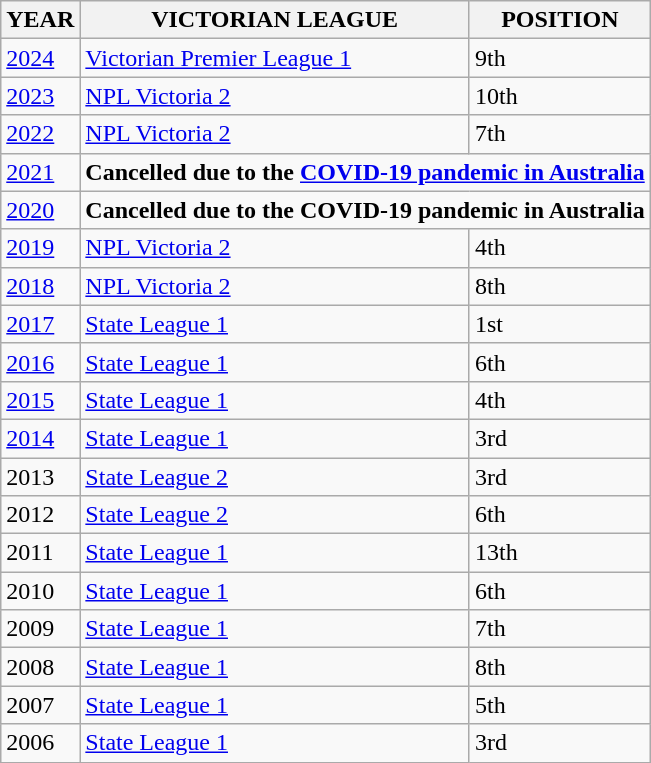<table class="wikitable">
<tr>
<th>YEAR</th>
<th>VICTORIAN LEAGUE</th>
<th>POSITION</th>
</tr>
<tr>
<td><a href='#'>2024</a></td>
<td><a href='#'>Victorian Premier League 1</a></td>
<td>9th</td>
</tr>
<tr>
<td><a href='#'>2023</a></td>
<td><a href='#'>NPL Victoria 2</a></td>
<td>10th</td>
</tr>
<tr>
<td><a href='#'>2022</a></td>
<td><a href='#'>NPL Victoria 2</a></td>
<td>7th</td>
</tr>
<tr>
<td><a href='#'>2021</a></td>
<td colspan=3><strong>Cancelled due to the <a href='#'>COVID-19 pandemic in Australia</a></strong></td>
</tr>
<tr>
<td><a href='#'>2020</a></td>
<td colspan=3><strong>Cancelled due to the COVID-19 pandemic in Australia</strong></td>
</tr>
<tr>
<td><a href='#'>2019</a></td>
<td><a href='#'>NPL Victoria 2</a></td>
<td>4th</td>
</tr>
<tr>
<td><a href='#'>2018</a></td>
<td><a href='#'>NPL Victoria 2</a></td>
<td>8th</td>
</tr>
<tr>
<td><a href='#'>2017</a></td>
<td><a href='#'>State League 1</a></td>
<td>1st</td>
</tr>
<tr>
<td><a href='#'>2016</a></td>
<td><a href='#'>State League 1</a></td>
<td>6th</td>
</tr>
<tr>
<td><a href='#'>2015</a></td>
<td><a href='#'>State League 1</a></td>
<td>4th</td>
</tr>
<tr>
<td><a href='#'>2014</a></td>
<td><a href='#'>State League 1</a></td>
<td>3rd</td>
</tr>
<tr>
<td>2013</td>
<td><a href='#'>State League 2</a></td>
<td>3rd</td>
</tr>
<tr>
<td>2012</td>
<td><a href='#'>State League 2</a></td>
<td>6th</td>
</tr>
<tr>
<td>2011</td>
<td><a href='#'>State League 1</a></td>
<td>13th</td>
</tr>
<tr>
<td>2010</td>
<td><a href='#'>State League 1</a></td>
<td>6th</td>
</tr>
<tr>
<td>2009</td>
<td><a href='#'>State League 1</a></td>
<td>7th</td>
</tr>
<tr>
<td>2008</td>
<td><a href='#'>State League 1</a></td>
<td>8th</td>
</tr>
<tr>
<td>2007</td>
<td><a href='#'>State League 1</a></td>
<td>5th</td>
</tr>
<tr>
<td>2006</td>
<td><a href='#'>State League 1</a></td>
<td>3rd</td>
</tr>
</table>
